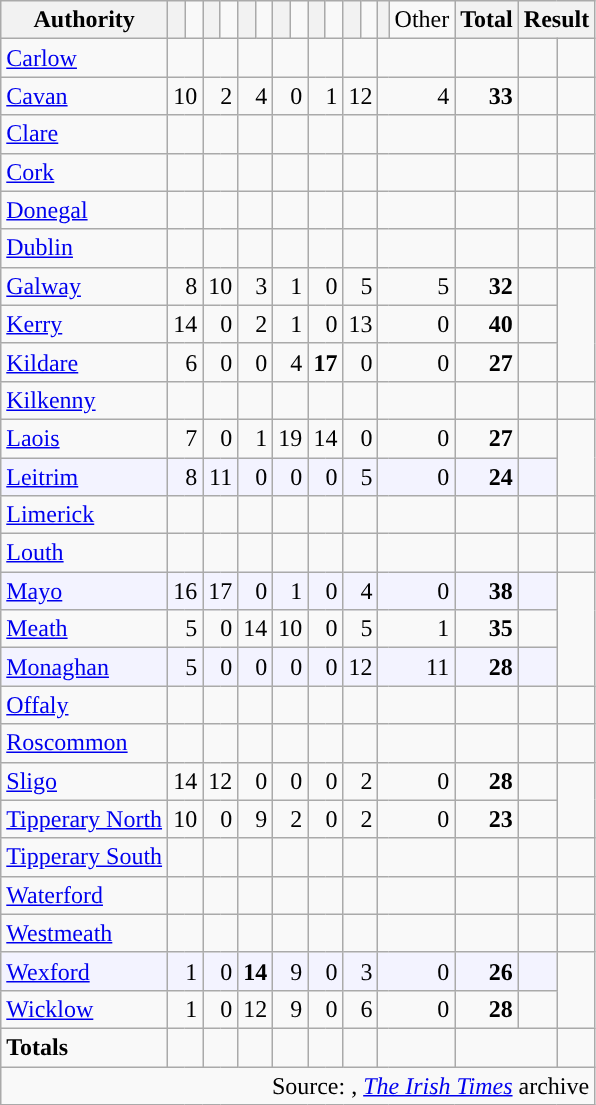<table class="wikitable" style="text-align:right; padding-left:1em">
<tr>
<th align="left">Authority</th>
<th style="background-color: "></th>
<td><a href='#'></a></td>
<th style="background-color: "></th>
<td><a href='#'></a></td>
<th style="background-color: "></th>
<td><a href='#'></a></td>
<th style="background-color: "></th>
<td><a href='#'></a></td>
<th style="background-color: "></th>
<td><a href='#'></a></td>
<th style="background-color: "></th>
<td><a href='#'></a></td>
<th style="background-color: "></th>
<td>Other</td>
<th align="left">Total</th>
<th colspan=2>Result</th>
</tr>
<tr>
<td align=left><a href='#'>Carlow</a></td>
<td colspan=2></td>
<td colspan=2></td>
<td colspan=2></td>
<td colspan=2></td>
<td colspan=2></td>
<td colspan=2></td>
<td colspan=2></td>
<td></td>
<td></td>
<td></td>
</tr>
<tr>
<td align=left><a href='#'>Cavan</a></td>
<td colspan=2>10</td>
<td colspan=2>2</td>
<td colspan=2>4</td>
<td colspan=2>0</td>
<td colspan=2>1</td>
<td colspan=2>12</td>
<td colspan=2>4</td>
<td><strong>33</strong></td>
<td></td>
</tr>
<tr>
<td align=left><a href='#'>Clare</a></td>
<td colspan=2></td>
<td colspan=2></td>
<td colspan=2></td>
<td colspan=2></td>
<td colspan=2></td>
<td colspan=2></td>
<td colspan=2></td>
<td></td>
<td></td>
<td></td>
</tr>
<tr>
<td align=left><a href='#'>Cork</a></td>
<td colspan=2></td>
<td colspan=2></td>
<td colspan=2></td>
<td colspan=2></td>
<td colspan=2></td>
<td colspan=2></td>
<td colspan=2></td>
<td></td>
<td></td>
<td></td>
</tr>
<tr>
<td align=left><a href='#'>Donegal</a></td>
<td colspan=2></td>
<td colspan=2></td>
<td colspan=2></td>
<td colspan=2></td>
<td colspan=2></td>
<td colspan=2></td>
<td colspan=2></td>
<td></td>
<td></td>
<td></td>
</tr>
<tr>
<td align=left><a href='#'>Dublin</a></td>
<td colspan=2></td>
<td colspan=2></td>
<td colspan=2></td>
<td colspan=2></td>
<td colspan=2></td>
<td colspan=2></td>
<td colspan=2></td>
<td></td>
<td></td>
<td></td>
</tr>
<tr>
<td align=left><a href='#'>Galway</a></td>
<td colspan=2>8</td>
<td colspan=2>10</td>
<td colspan=2>3</td>
<td colspan=2>1</td>
<td colspan=2>0</td>
<td colspan=2>5</td>
<td colspan=2>5</td>
<td><strong>32</strong></td>
<td></td>
</tr>
<tr>
<td align=left><a href='#'>Kerry</a></td>
<td colspan=2>14</td>
<td colspan=2>0</td>
<td colspan=2>2</td>
<td colspan=2>1</td>
<td colspan=2>0</td>
<td colspan=2>13</td>
<td colspan=2>0</td>
<td><strong>40</strong></td>
<td></td>
</tr>
<tr>
<td align=left><a href='#'>Kildare</a></td>
<td colspan=2>6</td>
<td colspan=2>0</td>
<td colspan=2>0</td>
<td colspan=2>4</td>
<td colspan=2><strong>17</strong></td>
<td colspan=2>0</td>
<td colspan=2>0</td>
<td><strong>27</strong></td>
<td></td>
</tr>
<tr>
<td align=left><a href='#'>Kilkenny</a></td>
<td colspan=2></td>
<td colspan=2></td>
<td colspan=2></td>
<td colspan=2></td>
<td colspan=2></td>
<td colspan=2></td>
<td colspan=2></td>
<td></td>
<td></td>
<td></td>
</tr>
<tr>
<td align=left><a href='#'>Laois</a></td>
<td colspan=2>7</td>
<td colspan=2>0</td>
<td colspan=2>1</td>
<td colspan=2>19</td>
<td colspan=2>14</td>
<td colspan=2>0</td>
<td colspan=2>0</td>
<td><strong>27</strong></td>
<td></td>
</tr>
<tr bgcolor=F3F3FF>
<td align=left><a href='#'>Leitrim</a></td>
<td colspan=2>8</td>
<td colspan=2>11</td>
<td colspan=2>0</td>
<td colspan=2>0</td>
<td colspan=2>0</td>
<td colspan=2>5</td>
<td colspan=2>0</td>
<td><strong>24</strong></td>
<td></td>
</tr>
<tr>
<td align=left><a href='#'>Limerick</a></td>
<td colspan=2></td>
<td colspan=2></td>
<td colspan=2></td>
<td colspan=2></td>
<td colspan=2></td>
<td colspan=2></td>
<td colspan=2></td>
<td></td>
<td></td>
<td></td>
</tr>
<tr>
<td align=left><a href='#'>Louth</a></td>
<td colspan=2></td>
<td colspan=2></td>
<td colspan=2></td>
<td colspan=2></td>
<td colspan=2></td>
<td colspan=2></td>
<td colspan=2></td>
<td></td>
<td></td>
<td></td>
</tr>
<tr bgcolor=F3F3FF>
<td align=left><a href='#'>Mayo</a></td>
<td colspan=2>16</td>
<td colspan=2>17</td>
<td colspan=2>0</td>
<td colspan=2>1</td>
<td colspan=2>0</td>
<td colspan=2>4</td>
<td colspan=2>0</td>
<td><strong>38</strong></td>
<td></td>
</tr>
<tr>
<td align=left><a href='#'>Meath</a></td>
<td colspan=2>5</td>
<td colspan=2>0</td>
<td colspan=2>14</td>
<td colspan=2>10</td>
<td colspan=2>0</td>
<td colspan=2>5</td>
<td colspan=2>1</td>
<td><strong>35</strong></td>
<td></td>
</tr>
<tr bgcolor=F3F3FF>
<td align=left><a href='#'>Monaghan</a></td>
<td colspan=2>5</td>
<td colspan=2>0</td>
<td colspan=2>0</td>
<td colspan=2>0</td>
<td colspan=2>0</td>
<td colspan=2>12</td>
<td colspan=2>11</td>
<td><strong>28</strong></td>
<td></td>
</tr>
<tr>
<td align=left><a href='#'>Offaly</a></td>
<td colspan=2></td>
<td colspan=2></td>
<td colspan=2></td>
<td colspan=2></td>
<td colspan=2></td>
<td colspan=2></td>
<td colspan=2></td>
<td></td>
<td></td>
<td></td>
</tr>
<tr>
<td align=left><a href='#'>Roscommon</a></td>
<td colspan=2></td>
<td colspan=2></td>
<td colspan=2></td>
<td colspan=2></td>
<td colspan=2></td>
<td colspan=2></td>
<td colspan=2></td>
<td></td>
<td></td>
<td></td>
</tr>
<tr>
<td align=left><a href='#'>Sligo</a></td>
<td colspan=2>14</td>
<td colspan=2>12</td>
<td colspan=2>0</td>
<td colspan=2>0</td>
<td colspan=2>0</td>
<td colspan=2>2</td>
<td colspan=2>0</td>
<td><strong>28</strong></td>
<td></td>
</tr>
<tr>
<td align=left><a href='#'>Tipperary North</a></td>
<td colspan=2>10</td>
<td colspan=2>0</td>
<td colspan=2>9</td>
<td colspan=2>2</td>
<td colspan=2>0</td>
<td colspan=2>2</td>
<td colspan=2>0</td>
<td><strong>23</strong></td>
<td></td>
</tr>
<tr>
<td align=left><a href='#'>Tipperary South</a></td>
<td colspan=2></td>
<td colspan=2></td>
<td colspan=2></td>
<td colspan=2></td>
<td colspan=2></td>
<td colspan=2></td>
<td colspan=2></td>
<td></td>
<td></td>
<td></td>
</tr>
<tr>
<td align=left><a href='#'>Waterford</a></td>
<td colspan=2></td>
<td colspan=2></td>
<td colspan=2></td>
<td colspan=2></td>
<td colspan=2></td>
<td colspan=2></td>
<td colspan=2></td>
<td></td>
<td></td>
<td></td>
</tr>
<tr>
<td align=left><a href='#'>Westmeath</a></td>
<td colspan=2></td>
<td colspan=2></td>
<td colspan=2></td>
<td colspan=2></td>
<td colspan=2></td>
<td colspan=2></td>
<td colspan=2></td>
<td></td>
<td></td>
<td></td>
</tr>
<tr bgcolor=F3F3FF>
<td align=left><a href='#'>Wexford</a></td>
<td colspan=2>1</td>
<td colspan=2>0</td>
<td colspan=2><strong>14</strong></td>
<td colspan=2>9</td>
<td colspan=2>0</td>
<td colspan=2>3</td>
<td colspan=2>0</td>
<td><strong>26</strong></td>
<td></td>
</tr>
<tr>
<td align=left><a href='#'>Wicklow</a></td>
<td colspan=2>1</td>
<td colspan=2>0</td>
<td colspan=2>12</td>
<td colspan=2>9</td>
<td colspan=2>0</td>
<td colspan=2>6</td>
<td colspan=2>0</td>
<td><strong>28</strong></td>
<td></td>
</tr>
<tr>
<td align=left><strong>Totals</strong></td>
<td colspan=2></td>
<td colspan=2></td>
<td colspan=2></td>
<td colspan=2></td>
<td colspan=2></td>
<td colspan=2></td>
<td colspan=2></td>
<td colspan=2></td>
<td colspan=2></td>
</tr>
<tr>
<td colspan=18>Source: , <em><a href='#'>The Irish Times</a></em> archive</td>
</tr>
</table>
